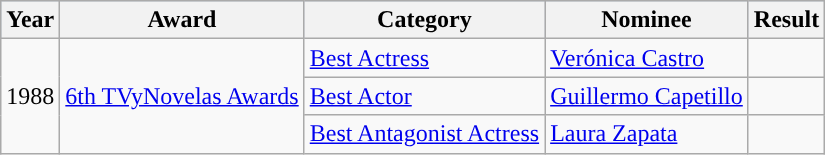<table class="wikitable">
<tr style="background:#b0c4de;">
<th>Year</th>
<th>Award</th>
<th>Category</th>
<th>Nominee</th>
<th>Result</th>
</tr>
<tr>
<td rowspan=3>1988</td>
<td rowspan=3><a href='#'>6th TVyNovelas Awards</a></td>
<td><a href='#'>Best Actress</a></td>
<td><a href='#'>Verónica Castro</a></td>
<td></td>
</tr>
<tr>
<td><a href='#'>Best Actor</a></td>
<td><a href='#'>Guillermo Capetillo</a></td>
<td></td>
</tr>
<tr>
<td><a href='#'>Best Antagonist Actress</a></td>
<td><a href='#'>Laura Zapata</a></td>
<td></td>
</tr>
</table>
